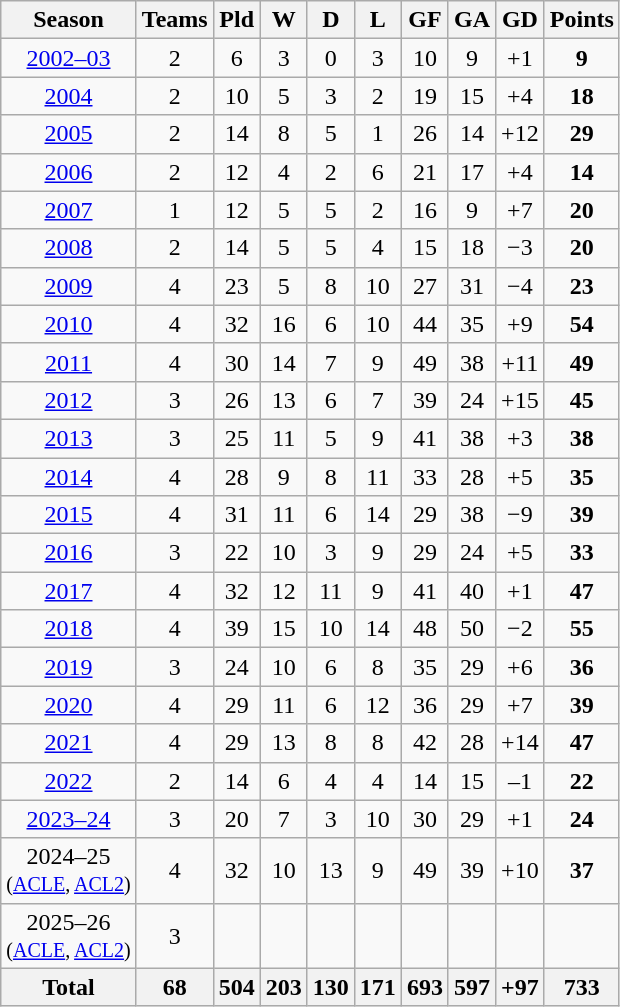<table class="wikitable sortable" style="text-align:center">
<tr>
<th>Season</th>
<th>Teams</th>
<th>Pld</th>
<th>W</th>
<th>D</th>
<th>L</th>
<th>GF</th>
<th>GA</th>
<th>GD</th>
<th>Points</th>
</tr>
<tr>
<td><a href='#'>2002–03</a></td>
<td>2</td>
<td>6</td>
<td>3</td>
<td>0</td>
<td>3</td>
<td>10</td>
<td>9</td>
<td>+1</td>
<td><strong>9</strong></td>
</tr>
<tr>
<td><a href='#'>2004</a></td>
<td>2</td>
<td>10</td>
<td>5</td>
<td>3</td>
<td>2</td>
<td>19</td>
<td>15</td>
<td>+4</td>
<td><strong>18</strong></td>
</tr>
<tr>
<td><a href='#'>2005</a></td>
<td>2</td>
<td>14</td>
<td>8</td>
<td>5</td>
<td>1</td>
<td>26</td>
<td>14</td>
<td>+12</td>
<td><strong>29</strong></td>
</tr>
<tr>
<td><a href='#'>2006</a></td>
<td>2</td>
<td>12</td>
<td>4</td>
<td>2</td>
<td>6</td>
<td>21</td>
<td>17</td>
<td>+4</td>
<td><strong>14</strong></td>
</tr>
<tr>
<td><a href='#'>2007</a></td>
<td>1</td>
<td>12</td>
<td>5</td>
<td>5</td>
<td>2</td>
<td>16</td>
<td>9</td>
<td>+7</td>
<td><strong>20</strong></td>
</tr>
<tr>
<td><a href='#'>2008</a></td>
<td>2</td>
<td>14</td>
<td>5</td>
<td>5</td>
<td>4</td>
<td>15</td>
<td>18</td>
<td>−3</td>
<td><strong>20</strong></td>
</tr>
<tr>
<td><a href='#'>2009</a></td>
<td>4</td>
<td>23</td>
<td>5</td>
<td>8</td>
<td>10</td>
<td>27</td>
<td>31</td>
<td>−4</td>
<td><strong>23</strong></td>
</tr>
<tr>
<td><a href='#'>2010</a></td>
<td>4</td>
<td>32</td>
<td>16</td>
<td>6</td>
<td>10</td>
<td>44</td>
<td>35</td>
<td>+9</td>
<td><strong>54</strong></td>
</tr>
<tr>
<td><a href='#'>2011</a></td>
<td>4</td>
<td>30</td>
<td>14</td>
<td>7</td>
<td>9</td>
<td>49</td>
<td>38</td>
<td>+11</td>
<td><strong>49</strong></td>
</tr>
<tr>
<td><a href='#'>2012</a></td>
<td>3</td>
<td>26</td>
<td>13</td>
<td>6</td>
<td>7</td>
<td>39</td>
<td>24</td>
<td>+15</td>
<td><strong>45</strong></td>
</tr>
<tr>
<td><a href='#'>2013</a></td>
<td>3</td>
<td>25</td>
<td>11</td>
<td>5</td>
<td>9</td>
<td>41</td>
<td>38</td>
<td>+3</td>
<td><strong>38</strong></td>
</tr>
<tr>
<td><a href='#'>2014</a></td>
<td>4</td>
<td>28</td>
<td>9</td>
<td>8</td>
<td>11</td>
<td>33</td>
<td>28</td>
<td>+5</td>
<td><strong>35</strong></td>
</tr>
<tr>
<td><a href='#'>2015</a></td>
<td>4</td>
<td>31</td>
<td>11</td>
<td>6</td>
<td>14</td>
<td>29</td>
<td>38</td>
<td>−9</td>
<td><strong>39</strong></td>
</tr>
<tr>
<td><a href='#'>2016</a></td>
<td>3</td>
<td>22</td>
<td>10</td>
<td>3</td>
<td>9</td>
<td>29</td>
<td>24</td>
<td>+5</td>
<td><strong>33</strong></td>
</tr>
<tr>
<td><a href='#'>2017</a></td>
<td>4</td>
<td>32</td>
<td>12</td>
<td>11</td>
<td>9</td>
<td>41</td>
<td>40</td>
<td>+1</td>
<td><strong>47</strong></td>
</tr>
<tr>
<td><a href='#'>2018</a></td>
<td>4</td>
<td>39</td>
<td>15</td>
<td>10</td>
<td>14</td>
<td>48</td>
<td>50</td>
<td>−2</td>
<td><strong>55</strong></td>
</tr>
<tr>
<td><a href='#'>2019</a></td>
<td>3</td>
<td>24</td>
<td>10</td>
<td>6</td>
<td>8</td>
<td>35</td>
<td>29</td>
<td>+6</td>
<td><strong>36</strong></td>
</tr>
<tr>
<td><a href='#'>2020</a></td>
<td>4</td>
<td>29</td>
<td>11</td>
<td>6</td>
<td>12</td>
<td>36</td>
<td>29</td>
<td>+7</td>
<td><strong>39</strong></td>
</tr>
<tr>
<td><a href='#'>2021</a></td>
<td>4</td>
<td>29</td>
<td>13</td>
<td>8</td>
<td>8</td>
<td>42</td>
<td>28</td>
<td>+14</td>
<td><strong>47</strong></td>
</tr>
<tr>
<td><a href='#'>2022</a></td>
<td>2</td>
<td>14</td>
<td>6</td>
<td>4</td>
<td>4</td>
<td>14</td>
<td>15</td>
<td>–1</td>
<td><strong>22</strong></td>
</tr>
<tr>
<td><a href='#'>2023–24</a></td>
<td>3</td>
<td>20</td>
<td>7</td>
<td>3</td>
<td>10</td>
<td>30</td>
<td>29</td>
<td>+1</td>
<td><strong>24</strong></td>
</tr>
<tr>
<td>2024–25<br><small>(<a href='#'>ACLE</a>, <a href='#'>ACL2</a>)</small></td>
<td>4</td>
<td>32</td>
<td>10</td>
<td>13</td>
<td>9</td>
<td>49</td>
<td>39</td>
<td>+10</td>
<td><strong>37</strong></td>
</tr>
<tr>
<td>2025–26<br><small>(<a href='#'>ACLE</a>, <a href='#'>ACL2</a>)</small></td>
<td>3</td>
<td></td>
<td></td>
<td></td>
<td></td>
<td></td>
<td></td>
<td></td>
<td></td>
</tr>
<tr>
<th>Total</th>
<th>68</th>
<th>504</th>
<th>203</th>
<th>130</th>
<th>171</th>
<th>693</th>
<th>597</th>
<th>+97</th>
<th>733</th>
</tr>
</table>
